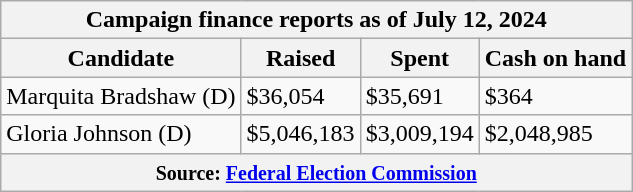<table class="wikitable sortable">
<tr>
<th colspan=4>Campaign finance reports as of July 12, 2024</th>
</tr>
<tr style="text-align:center;">
<th>Candidate</th>
<th>Raised</th>
<th>Spent</th>
<th>Cash on hand</th>
</tr>
<tr>
<td>Marquita Bradshaw (D)</td>
<td>$36,054</td>
<td>$35,691</td>
<td>$364</td>
</tr>
<tr>
<td>Gloria Johnson (D)</td>
<td>$5,046,183</td>
<td>$3,009,194</td>
<td>$2,048,985</td>
</tr>
<tr>
<th colspan="4"><small>Source: <a href='#'>Federal Election Commission</a></small></th>
</tr>
</table>
